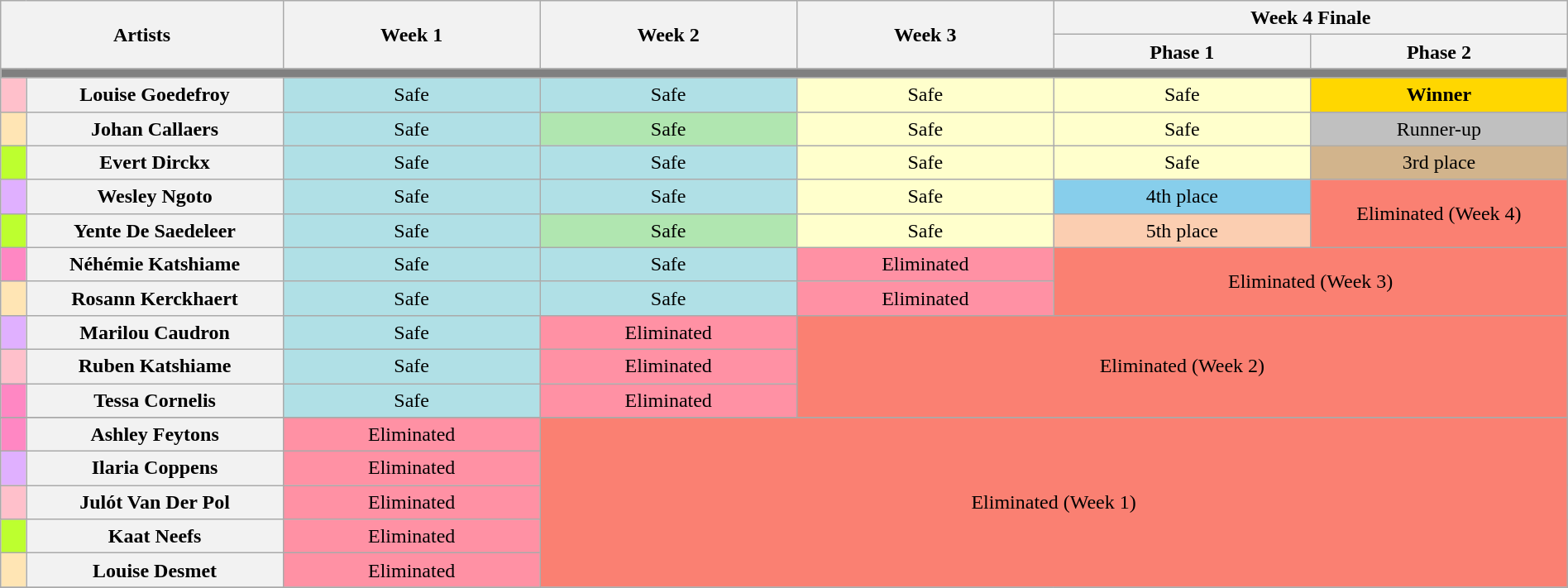<table class="wikitable" style="text-align:center; line-height:20px; width:100%">
<tr>
<th colspan="2" width="11%" rowspan="2">Artists</th>
<th style="width:10%" rowspan="2">Week 1</th>
<th style="width:10%" rowspan="2">Week 2</th>
<th style="width:10%" rowspan="2">Week 3</th>
<th style="width:10%" colspan="2">Week 4 Finale</th>
</tr>
<tr>
<th style="width:10%">Phase 1</th>
<th style="width:10%">Phase 2</th>
</tr>
<tr>
<th colspan="7" style="background:gray"></th>
</tr>
<tr>
<th style="background:pink"></th>
<th scope="row">Louise Goedefroy</th>
<td style="background:#B0E0E6">Safe</td>
<td style="background:#B0E0E6">Safe</td>
<td style="background:#FFFFCC">Safe</td>
<td style="background:#FFFFCC">Safe</td>
<td style="background:gold"><strong>Winner</strong></td>
</tr>
<tr>
<th style="background:#ffe5b4"></th>
<th scope="row">Johan Callaers</th>
<td style="background:#B0E0E6">Safe</td>
<td style="background:#b0e6b0">Safe</td>
<td style="background:#FFFFCC">Safe</td>
<td style="background:#FFFFCC">Safe</td>
<td style="background:silver">Runner-up</td>
</tr>
<tr>
<th style="background:#bdff2f"></th>
<th scope="row">Evert Dirckx</th>
<td style="background:#B0E0E6">Safe</td>
<td style="background:#B0E0E6">Safe</td>
<td style="background:#FFFFCC">Safe</td>
<td style="background:#FFFFCC">Safe</td>
<td style="background: tan">3rd place</td>
</tr>
<tr>
<th style="background:#e0b0ff"></th>
<th scope="row">Wesley Ngoto</th>
<td style="background:#B0E0E6">Safe</td>
<td style="background:#B0E0E6">Safe</td>
<td style="background:#FFFFCC">Safe</td>
<td style="background: skyblue">4th place</td>
<td rowspan="2" style="background:salmon">Eliminated (Week 4)</td>
</tr>
<tr>
<th style="background:#bdff2f"></th>
<th scope="row">Yente De Saedeleer</th>
<td style="background:#B0E0E6">Safe</td>
<td style="background:#b0e6b0">Safe</td>
<td style="background:#FFFFCC">Safe</td>
<td style="background:#fbceb1">5th place</td>
</tr>
<tr>
<th style="background:#FF87C3"></th>
<th scope="row">Néhémie Katshiame</th>
<td style="background:#B0E0E6">Safe</td>
<td style="background:#B0E0E6">Safe</td>
<td style="background:#FF91A4">Eliminated</td>
<td rowspan="2" colspan="2" style="background:salmon">Eliminated (Week 3)</td>
</tr>
<tr>
<th style="background:#ffe5b4; width:01%"></th>
<th scope="row">Rosann Kerckhaert</th>
<td style="background:#B0E0E6">Safe</td>
<td style="background:#B0E0E6">Safe</td>
<td style="background:#FF91A4">Eliminated</td>
</tr>
<tr>
<th style="background:#e0b0ff"></th>
<th scope="row">Marilou Caudron</th>
<td style="background:#B0E0E6">Safe</td>
<td style="background:#FF91A4">Eliminated</td>
<td colspan="3" rowspan="3" style="background:salmon">Eliminated (Week 2)</td>
</tr>
<tr>
<th style="background:pink"></th>
<th scope="row">Ruben Katshiame</th>
<td style="background:#B0E0E6">Safe</td>
<td style="background:#FF91A4">Eliminated</td>
</tr>
<tr>
<th style="background:#FF87C3"></th>
<th scope="row">Tessa Cornelis</th>
<td style="background:#B0E0E6">Safe</td>
<td style="background:#FF91A4">Eliminated</td>
</tr>
<tr>
</tr>
<tr>
<th style="background:#FF87C3"></th>
<th scope="row">Ashley Feytons</th>
<td style="background:#FF91A4">Eliminated</td>
<td colspan="4" rowspan="5" style="background:salmon">Eliminated (Week 1)</td>
</tr>
<tr>
<th style="background:#e0b0ff"></th>
<th scope="row">Ilaria Coppens</th>
<td style="background:#FF91A4">Eliminated</td>
</tr>
<tr>
<th style="background:pink"></th>
<th scope="row">Julót Van Der Pol</th>
<td style="background:#FF91A4">Eliminated</td>
</tr>
<tr>
<th style="background:#bdff2f"></th>
<th scope="row">Kaat Neefs</th>
<td style="background:#FF91A4">Eliminated</td>
</tr>
<tr>
<th style="background:#ffe5b4"></th>
<th scope="row">Louise Desmet</th>
<td style="background:#FF91A4">Eliminated</td>
</tr>
<tr>
</tr>
</table>
